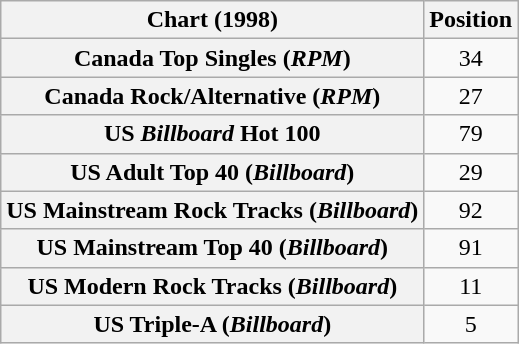<table class="wikitable sortable plainrowheaders" style="text-align:center">
<tr>
<th>Chart (1998)</th>
<th>Position</th>
</tr>
<tr>
<th scope="row">Canada Top Singles (<em>RPM</em>)</th>
<td>34</td>
</tr>
<tr>
<th scope="row">Canada Rock/Alternative (<em>RPM</em>)</th>
<td>27</td>
</tr>
<tr>
<th scope="row">US <em>Billboard</em> Hot 100</th>
<td>79</td>
</tr>
<tr>
<th scope="row">US Adult Top 40 (<em>Billboard</em>)</th>
<td>29</td>
</tr>
<tr>
<th scope="row">US Mainstream Rock Tracks (<em>Billboard</em>)</th>
<td>92</td>
</tr>
<tr>
<th scope="row">US Mainstream Top 40 (<em>Billboard</em>)</th>
<td>91</td>
</tr>
<tr>
<th scope="row">US Modern Rock Tracks (<em>Billboard</em>)</th>
<td>11</td>
</tr>
<tr>
<th scope="row">US Triple-A (<em>Billboard</em>)</th>
<td>5</td>
</tr>
</table>
